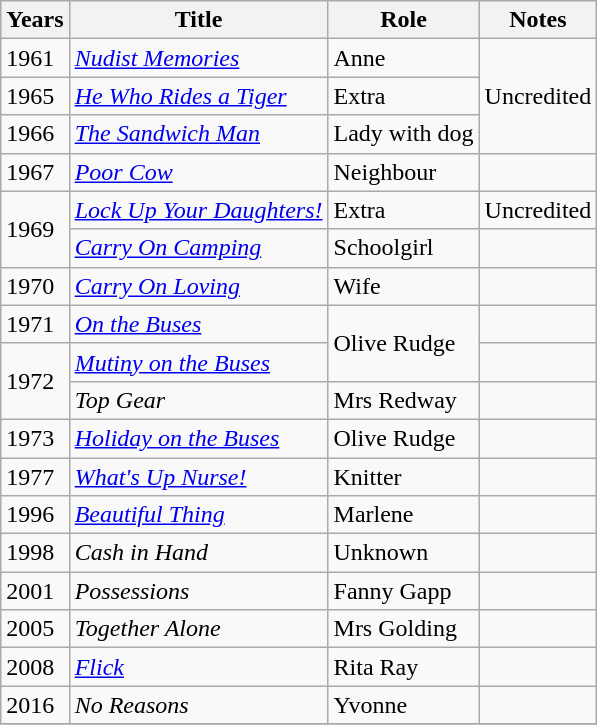<table class="wikitable">
<tr>
<th>Years</th>
<th>Title</th>
<th>Role</th>
<th>Notes</th>
</tr>
<tr>
<td>1961</td>
<td><em><a href='#'>Nudist Memories</a></em></td>
<td>Anne</td>
<td rowspan=3>Uncredited</td>
</tr>
<tr>
<td>1965</td>
<td><em><a href='#'>He Who Rides a Tiger</a></em></td>
<td>Extra</td>
</tr>
<tr>
<td>1966</td>
<td><em><a href='#'>The Sandwich Man</a></em></td>
<td>Lady with dog</td>
</tr>
<tr>
<td>1967</td>
<td><em><a href='#'>Poor Cow</a></em></td>
<td>Neighbour</td>
<td></td>
</tr>
<tr>
<td rowspan=2>1969</td>
<td><em><a href='#'>Lock Up Your Daughters!</a></em></td>
<td>Extra</td>
<td>Uncredited</td>
</tr>
<tr>
<td><em><a href='#'>Carry On Camping</a></em></td>
<td>Schoolgirl</td>
<td></td>
</tr>
<tr>
<td>1970</td>
<td><em><a href='#'>Carry On Loving</a></em></td>
<td>Wife</td>
<td></td>
</tr>
<tr>
<td>1971</td>
<td><em><a href='#'>On the Buses</a></em></td>
<td rowspan=2>Olive Rudge</td>
<td></td>
</tr>
<tr>
<td rowspan=2>1972</td>
<td><em><a href='#'>Mutiny on the Buses</a></em></td>
<td></td>
</tr>
<tr>
<td><em>Top Gear</em></td>
<td>Mrs Redway</td>
<td></td>
</tr>
<tr>
<td>1973</td>
<td><em><a href='#'>Holiday on the Buses</a></em></td>
<td>Olive Rudge</td>
<td></td>
</tr>
<tr>
<td>1977</td>
<td><em><a href='#'>What's Up Nurse!</a></em></td>
<td>Knitter</td>
<td></td>
</tr>
<tr>
<td>1996</td>
<td><em><a href='#'>Beautiful Thing</a></em></td>
<td>Marlene</td>
<td></td>
</tr>
<tr>
<td>1998</td>
<td><em>Cash in Hand</em></td>
<td>Unknown</td>
<td></td>
</tr>
<tr>
<td>2001</td>
<td><em>Possessions</em></td>
<td>Fanny Gapp</td>
<td></td>
</tr>
<tr>
<td>2005</td>
<td><em>Together Alone</em></td>
<td>Mrs Golding</td>
<td></td>
</tr>
<tr>
<td>2008</td>
<td><em><a href='#'>Flick</a></em></td>
<td>Rita Ray</td>
<td></td>
</tr>
<tr>
<td>2016</td>
<td><em>No Reasons</em></td>
<td>Yvonne</td>
<td></td>
</tr>
<tr>
</tr>
</table>
